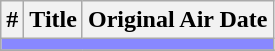<table class="wikitable">
<tr>
<th>#</th>
<th>Title</th>
<th>Original Air Date</th>
</tr>
<tr>
<td colspan="7" bgcolor="#8888FF"></td>
</tr>
<tr>
</tr>
</table>
